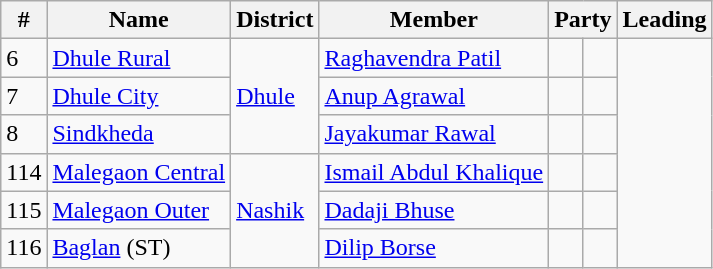<table class="wikitable">
<tr>
<th>#</th>
<th>Name</th>
<th>District</th>
<th>Member</th>
<th colspan="2">Party</th>
<th colspan="2">Leading<br></th>
</tr>
<tr>
<td>6</td>
<td><a href='#'>Dhule Rural</a></td>
<td rowspan="3"><a href='#'>Dhule</a></td>
<td><a href='#'>Raghavendra Patil</a></td>
<td></td>
<td></td>
</tr>
<tr>
<td>7</td>
<td><a href='#'>Dhule City</a></td>
<td><a href='#'>Anup Agrawal</a></td>
<td></td>
<td></td>
</tr>
<tr>
<td>8</td>
<td><a href='#'>Sindkheda</a></td>
<td><a href='#'>Jayakumar Rawal</a></td>
<td></td>
<td></td>
</tr>
<tr>
<td>114</td>
<td><a href='#'>Malegaon Central</a></td>
<td rowspan="3"><a href='#'>Nashik</a></td>
<td><a href='#'>Ismail Abdul Khalique</a></td>
<td></td>
<td></td>
</tr>
<tr>
<td>115</td>
<td><a href='#'>Malegaon Outer</a></td>
<td><a href='#'>Dadaji Bhuse</a></td>
<td></td>
<td></td>
</tr>
<tr>
<td>116</td>
<td><a href='#'>Baglan</a> (ST)</td>
<td><a href='#'>Dilip Borse</a></td>
<td></td>
<td></td>
</tr>
</table>
